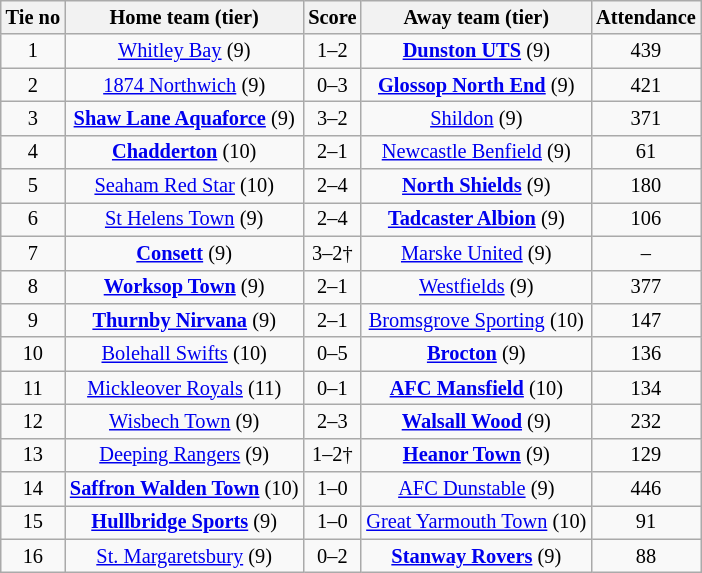<table class="wikitable" style="text-align: center; font-size:85%">
<tr>
<th>Tie no</th>
<th>Home team (tier)</th>
<th>Score</th>
<th>Away team (tier)</th>
<th>Attendance</th>
</tr>
<tr>
<td>1</td>
<td><a href='#'>Whitley Bay</a> (9)</td>
<td>1–2</td>
<td><strong><a href='#'>Dunston UTS</a></strong> (9)</td>
<td>439</td>
</tr>
<tr>
<td>2</td>
<td><a href='#'>1874 Northwich</a> (9)</td>
<td>0–3</td>
<td><strong><a href='#'>Glossop North End</a></strong> (9)</td>
<td>421</td>
</tr>
<tr>
<td>3</td>
<td><strong><a href='#'>Shaw Lane Aquaforce</a></strong> (9)</td>
<td>3–2</td>
<td><a href='#'>Shildon</a> (9)</td>
<td>371</td>
</tr>
<tr>
<td>4</td>
<td><strong><a href='#'>Chadderton</a></strong> (10)</td>
<td>2–1</td>
<td><a href='#'>Newcastle Benfield</a> (9)</td>
<td>61</td>
</tr>
<tr>
<td>5</td>
<td><a href='#'>Seaham Red Star</a> (10)</td>
<td>2–4</td>
<td><strong><a href='#'>North Shields</a></strong> (9)</td>
<td>180</td>
</tr>
<tr>
<td>6</td>
<td><a href='#'>St Helens Town</a> (9)</td>
<td>2–4</td>
<td><strong><a href='#'>Tadcaster Albion</a></strong> (9)</td>
<td>106</td>
</tr>
<tr>
<td>7</td>
<td><strong><a href='#'>Consett</a></strong> (9)</td>
<td>3–2†</td>
<td><a href='#'>Marske United</a> (9)</td>
<td>–</td>
</tr>
<tr>
<td>8</td>
<td><strong><a href='#'>Worksop Town</a></strong> (9)</td>
<td>2–1</td>
<td><a href='#'>Westfields</a> (9)</td>
<td>377</td>
</tr>
<tr>
<td>9</td>
<td><strong><a href='#'>Thurnby Nirvana</a></strong> (9)</td>
<td>2–1</td>
<td><a href='#'>Bromsgrove Sporting</a> (10)</td>
<td>147</td>
</tr>
<tr>
<td>10</td>
<td><a href='#'>Bolehall Swifts</a> (10)</td>
<td>0–5</td>
<td><strong><a href='#'>Brocton</a></strong> (9)</td>
<td>136</td>
</tr>
<tr>
<td>11</td>
<td><a href='#'>Mickleover Royals</a> (11)</td>
<td>0–1</td>
<td><strong><a href='#'>AFC Mansfield</a></strong> (10)</td>
<td>134</td>
</tr>
<tr>
<td>12</td>
<td><a href='#'>Wisbech Town</a> (9)</td>
<td>2–3</td>
<td><strong><a href='#'>Walsall Wood</a></strong> (9)</td>
<td>232</td>
</tr>
<tr>
<td>13</td>
<td><a href='#'>Deeping Rangers</a> (9)</td>
<td>1–2†</td>
<td><strong><a href='#'>Heanor Town</a></strong> (9)</td>
<td>129</td>
</tr>
<tr>
<td>14</td>
<td><strong><a href='#'>Saffron Walden Town</a></strong> (10)</td>
<td>1–0</td>
<td><a href='#'>AFC Dunstable</a> (9)</td>
<td>446</td>
</tr>
<tr>
<td>15</td>
<td><strong><a href='#'>Hullbridge Sports</a></strong> (9)</td>
<td>1–0</td>
<td><a href='#'>Great Yarmouth Town</a> (10)</td>
<td>91</td>
</tr>
<tr>
<td>16</td>
<td><a href='#'>St. Margaretsbury</a> (9)</td>
<td>0–2</td>
<td><strong><a href='#'>Stanway Rovers</a></strong> (9)</td>
<td>88</td>
</tr>
</table>
